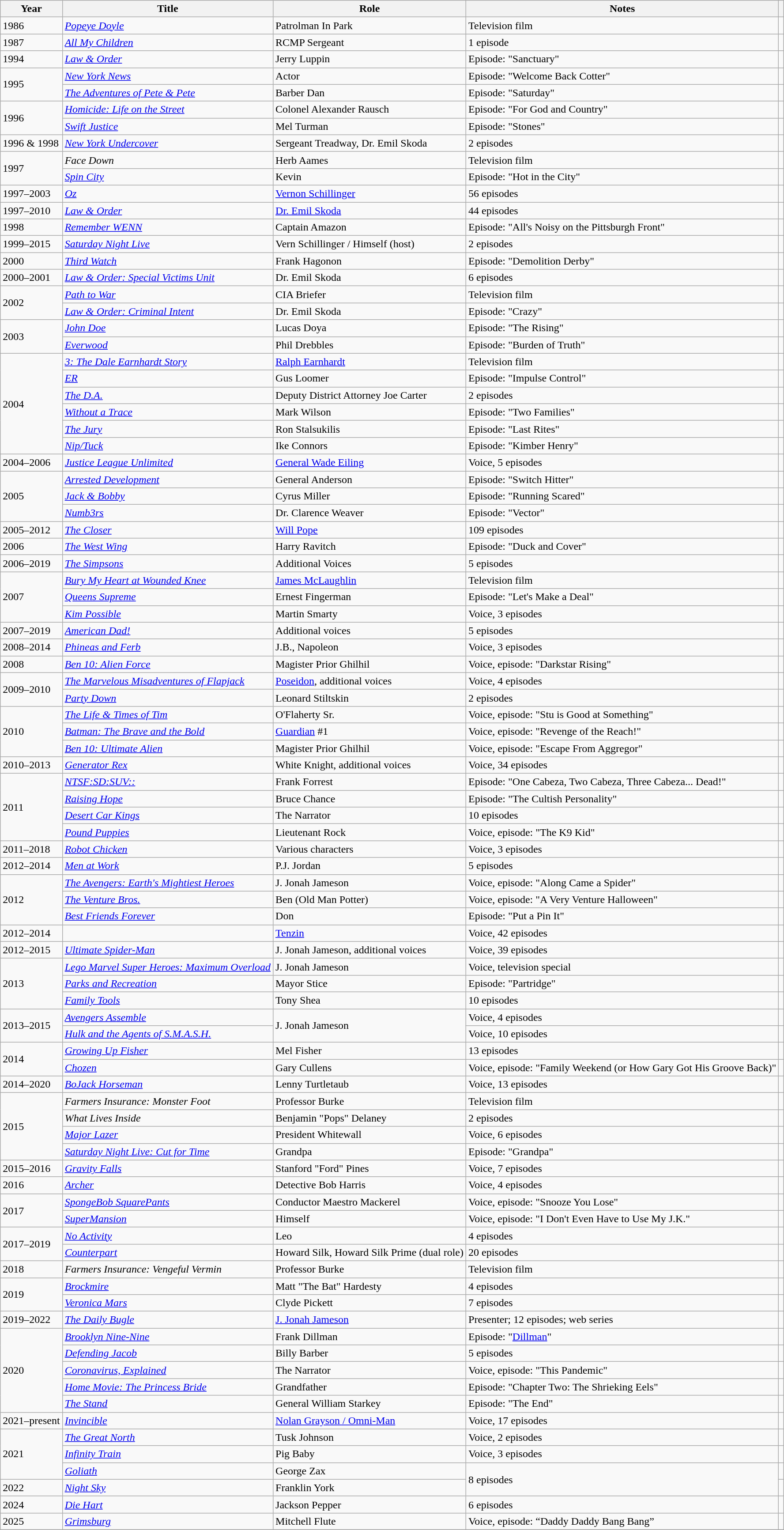<table class="wikitable plainrowheaders sortable" style="margin-right: 0;">
<tr>
<th scope="col">Year</th>
<th scope="col">Title</th>
<th scope="col">Role</th>
<th scope="col" class="unsortable">Notes</th>
<th scope="col" class="unsortable"></th>
</tr>
<tr>
<td>1986</td>
<td><em><a href='#'>Popeye Doyle</a></em></td>
<td>Patrolman In Park</td>
<td>Television film</td>
<td style="text-align:center;"></td>
</tr>
<tr>
<td>1987</td>
<td><em><a href='#'>All My Children</a></em></td>
<td>RCMP Sergeant</td>
<td>1 episode</td>
<td style="text-align:center;"></td>
</tr>
<tr>
<td>1994</td>
<td><em><a href='#'>Law & Order</a></em></td>
<td>Jerry Luppin</td>
<td>Episode: "Sanctuary"</td>
<td style="text-align:center;"></td>
</tr>
<tr>
<td rowspan=2>1995</td>
<td><em><a href='#'>New York News</a></em></td>
<td>Actor</td>
<td>Episode: "Welcome Back Cotter"</td>
<td style="text-align:center;"></td>
</tr>
<tr>
<td><em><a href='#'>The Adventures of Pete & Pete</a></em></td>
<td>Barber Dan</td>
<td>Episode: "Saturday"</td>
<td style="text-align:center;"></td>
</tr>
<tr>
<td rowspan=2>1996</td>
<td><em><a href='#'>Homicide: Life on the Street</a></em></td>
<td>Colonel Alexander Rausch</td>
<td>Episode: "For God and Country"</td>
<td style="text-align:center;"></td>
</tr>
<tr>
<td><em><a href='#'>Swift Justice</a></em></td>
<td>Mel Turman</td>
<td>Episode: "Stones"</td>
<td style="text-align:center;"></td>
</tr>
<tr>
<td>1996 & 1998</td>
<td><em><a href='#'>New York Undercover</a></em></td>
<td>Sergeant Treadway, Dr. Emil Skoda</td>
<td>2 episodes</td>
<td style="text-align:center;"></td>
</tr>
<tr>
<td rowspan=2>1997</td>
<td><em>Face Down</em></td>
<td>Herb Aames</td>
<td>Television film</td>
<td style="text-align:center;"></td>
</tr>
<tr>
<td><em><a href='#'>Spin City</a></em></td>
<td>Kevin</td>
<td>Episode: "Hot in the City"</td>
<td style="text-align:center;"></td>
</tr>
<tr>
<td>1997–2003</td>
<td><em><a href='#'>Oz</a></em></td>
<td><a href='#'>Vernon Schillinger</a></td>
<td>56 episodes</td>
<td style="text-align:center;"></td>
</tr>
<tr>
<td>1997–2010</td>
<td><em><a href='#'>Law & Order</a></em></td>
<td><a href='#'>Dr. Emil Skoda</a></td>
<td>44 episodes</td>
<td style="text-align:center;"></td>
</tr>
<tr>
<td>1998</td>
<td><em><a href='#'>Remember WENN</a></em></td>
<td>Captain Amazon</td>
<td>Episode: "All's Noisy on the Pittsburgh Front"</td>
<td style="text-align:center;"></td>
</tr>
<tr>
<td>1999–2015</td>
<td><em><a href='#'>Saturday Night Live</a></em></td>
<td>Vern Schillinger / Himself (host)</td>
<td>2 episodes</td>
<td style="text-align:center;"></td>
</tr>
<tr>
<td>2000</td>
<td><em><a href='#'>Third Watch</a></em></td>
<td>Frank Hagonon</td>
<td>Episode: "Demolition Derby"</td>
<td style="text-align:center;"></td>
</tr>
<tr>
<td>2000–2001</td>
<td><em><a href='#'>Law & Order: Special Victims Unit</a></em></td>
<td>Dr. Emil Skoda</td>
<td>6 episodes</td>
<td style="text-align:center;"></td>
</tr>
<tr>
<td rowspan=2>2002</td>
<td><em><a href='#'>Path to War</a></em></td>
<td>CIA Briefer</td>
<td>Television film</td>
<td style="text-align:center;"></td>
</tr>
<tr>
<td><em><a href='#'>Law & Order: Criminal Intent</a></em></td>
<td>Dr. Emil Skoda</td>
<td>Episode: "Crazy"</td>
<td style="text-align:center;"></td>
</tr>
<tr>
<td rowspan=2>2003</td>
<td><em><a href='#'>John Doe</a></em></td>
<td>Lucas Doya</td>
<td>Episode: "The Rising"</td>
<td style="text-align:center;"></td>
</tr>
<tr>
<td><em><a href='#'>Everwood</a></em></td>
<td>Phil Drebbles</td>
<td>Episode: "Burden of Truth"</td>
<td style="text-align:center;"></td>
</tr>
<tr>
<td rowspan=6>2004</td>
<td><em><a href='#'>3: The Dale Earnhardt Story</a></em></td>
<td><a href='#'>Ralph Earnhardt</a></td>
<td>Television film</td>
<td style="text-align:center;"></td>
</tr>
<tr>
<td><em><a href='#'>ER</a></em></td>
<td>Gus Loomer</td>
<td>Episode: "Impulse Control"</td>
<td style="text-align:center;"></td>
</tr>
<tr>
<td><em><a href='#'>The D.A.</a></em></td>
<td>Deputy District Attorney Joe Carter</td>
<td>2 episodes</td>
<td style="text-align:center;"></td>
</tr>
<tr>
<td><em><a href='#'>Without a Trace</a></em></td>
<td>Mark Wilson</td>
<td>Episode: "Two Families"</td>
<td style="text-align:center;"></td>
</tr>
<tr>
<td><em><a href='#'>The Jury</a></em></td>
<td>Ron Stalsukilis</td>
<td>Episode: "Last Rites"</td>
<td style="text-align:center;"></td>
</tr>
<tr>
<td><em><a href='#'>Nip/Tuck</a></em></td>
<td>Ike Connors</td>
<td>Episode: "Kimber Henry"</td>
<td style="text-align:center;"></td>
</tr>
<tr>
<td>2004–2006</td>
<td><em><a href='#'>Justice League Unlimited</a></em></td>
<td><a href='#'>General Wade Eiling</a></td>
<td>Voice, 5 episodes</td>
<td style="text-align:center;"></td>
</tr>
<tr>
<td rowspan=3>2005</td>
<td><em><a href='#'>Arrested Development</a></em></td>
<td>General Anderson</td>
<td>Episode: "Switch Hitter"</td>
<td style="text-align:center;"></td>
</tr>
<tr>
<td><em><a href='#'>Jack & Bobby</a></em></td>
<td>Cyrus Miller</td>
<td>Episode: "Running Scared"</td>
<td style="text-align:center;"></td>
</tr>
<tr>
<td><em><a href='#'>Numb3rs</a></em></td>
<td>Dr. Clarence Weaver</td>
<td>Episode: "Vector"</td>
<td style="text-align:center;"></td>
</tr>
<tr>
<td>2005–2012</td>
<td><em><a href='#'>The Closer</a></em></td>
<td><a href='#'>Will Pope</a></td>
<td>109 episodes</td>
<td style="text-align:center;"></td>
</tr>
<tr>
<td>2006</td>
<td><em><a href='#'>The West Wing</a></em></td>
<td>Harry Ravitch</td>
<td>Episode: "Duck and Cover"</td>
<td style="text-align:center;"></td>
</tr>
<tr>
<td>2006–2019</td>
<td><em><a href='#'>The Simpsons</a></em></td>
<td>Additional Voices</td>
<td>5 episodes</td>
<td style="text-align:center;"></td>
</tr>
<tr>
<td rowspan=3>2007</td>
<td><em><a href='#'>Bury My Heart at Wounded Knee</a></em></td>
<td><a href='#'>James McLaughlin</a></td>
<td>Television film</td>
<td style="text-align:center;"></td>
</tr>
<tr>
<td><em><a href='#'>Queens Supreme</a></em></td>
<td>Ernest Fingerman</td>
<td>Episode: "Let's Make a Deal"</td>
<td style="text-align:center;"></td>
</tr>
<tr>
<td><em><a href='#'>Kim Possible</a></em></td>
<td>Martin Smarty</td>
<td>Voice, 3 episodes</td>
<td style="text-align:center;"></td>
</tr>
<tr>
<td>2007–2019</td>
<td><em><a href='#'>American Dad!</a></em></td>
<td>Additional voices</td>
<td>5 episodes</td>
<td style="text-align:center;"></td>
</tr>
<tr>
<td>2008–2014</td>
<td><em><a href='#'>Phineas and Ferb</a></em></td>
<td>J.B., Napoleon</td>
<td>Voice, 3 episodes</td>
<td style="text-align:center;"></td>
</tr>
<tr>
<td>2008</td>
<td><em><a href='#'>Ben 10: Alien Force</a></em></td>
<td>Magister Prior Ghilhil</td>
<td>Voice, episode: "Darkstar Rising"</td>
<td style="text-align:center;"></td>
</tr>
<tr>
<td rowspan=2>2009–2010</td>
<td><em><a href='#'>The Marvelous Misadventures of Flapjack</a></em></td>
<td><a href='#'>Poseidon</a>, additional voices</td>
<td>Voice, 4 episodes</td>
<td style="text-align:center;"></td>
</tr>
<tr>
<td><em><a href='#'>Party Down</a></em></td>
<td>Leonard Stiltskin</td>
<td>2 episodes</td>
<td style="text-align:center;"></td>
</tr>
<tr>
<td rowspan=3>2010</td>
<td><em><a href='#'>The Life & Times of Tim</a></em></td>
<td>O'Flaherty Sr.</td>
<td>Voice, episode: "Stu is Good at Something"</td>
<td style="text-align:center;"></td>
</tr>
<tr>
<td><em><a href='#'>Batman: The Brave and the Bold</a></em></td>
<td><a href='#'>Guardian</a> #1</td>
<td>Voice, episode: "Revenge of the Reach!"</td>
<td style="text-align:center;"></td>
</tr>
<tr>
<td><em><a href='#'>Ben 10: Ultimate Alien</a></em></td>
<td>Magister Prior Ghilhil</td>
<td>Voice, episode: "Escape From Aggregor"</td>
<td style="text-align:center;"></td>
</tr>
<tr>
<td>2010–2013</td>
<td><em><a href='#'>Generator Rex</a></em></td>
<td>White Knight, additional voices</td>
<td>Voice, 34 episodes</td>
<td style="text-align:center;"></td>
</tr>
<tr>
<td rowspan=4>2011</td>
<td><em><a href='#'>NTSF:SD:SUV::</a></em></td>
<td>Frank Forrest</td>
<td>Episode: "One Cabeza, Two Cabeza, Three Cabeza... Dead!"</td>
<td style="text-align:center;"></td>
</tr>
<tr>
<td><em><a href='#'>Raising Hope</a></em></td>
<td>Bruce Chance</td>
<td>Episode: "The Cultish Personality"</td>
<td style="text-align:center;"></td>
</tr>
<tr>
<td><em><a href='#'>Desert Car Kings</a></em></td>
<td>The Narrator</td>
<td>10 episodes</td>
<td style="text-align:center;"></td>
</tr>
<tr>
<td><em><a href='#'>Pound Puppies</a></em></td>
<td>Lieutenant Rock</td>
<td>Voice, episode: "The K9 Kid"</td>
<td style="text-align:center;"></td>
</tr>
<tr>
<td>2011–2018</td>
<td><em><a href='#'>Robot Chicken</a></em></td>
<td>Various characters</td>
<td>Voice, 3 episodes</td>
<td style="text-align:center;"></td>
</tr>
<tr>
<td>2012–2014</td>
<td><em><a href='#'>Men at Work</a></em></td>
<td>P.J. Jordan</td>
<td>5 episodes</td>
<td style="text-align:center;"></td>
</tr>
<tr>
<td rowspan=3>2012</td>
<td><em><a href='#'>The Avengers: Earth's Mightiest Heroes</a></em></td>
<td>J. Jonah Jameson</td>
<td>Voice, episode: "Along Came a Spider"</td>
<td style="text-align:center;"></td>
</tr>
<tr>
<td><em><a href='#'>The Venture Bros.</a></em></td>
<td>Ben (Old Man Potter)</td>
<td>Voice, episode: "A Very Venture Halloween"</td>
<td style="text-align:center;"></td>
</tr>
<tr>
<td><em><a href='#'>Best Friends Forever</a></em></td>
<td>Don</td>
<td>Episode: "Put a Pin It"</td>
<td style="text-align:center;"></td>
</tr>
<tr>
<td>2012–2014</td>
<td><em></em></td>
<td><a href='#'>Tenzin</a></td>
<td>Voice, 42 episodes</td>
<td style="text-align:center;"></td>
</tr>
<tr>
<td>2012–2015</td>
<td><em><a href='#'>Ultimate Spider-Man</a></em></td>
<td>J. Jonah Jameson, additional voices</td>
<td>Voice, 39 episodes</td>
<td style="text-align:center;"></td>
</tr>
<tr>
<td rowspan=3>2013</td>
<td><em><a href='#'>Lego Marvel Super Heroes: Maximum Overload</a></em></td>
<td>J. Jonah Jameson</td>
<td>Voice, television special</td>
<td style="text-align:center;"></td>
</tr>
<tr>
<td><em><a href='#'>Parks and Recreation</a></em></td>
<td>Mayor Stice</td>
<td>Episode: "Partridge"</td>
<td style="text-align:center;"></td>
</tr>
<tr>
<td><em><a href='#'>Family Tools</a></em></td>
<td>Tony Shea</td>
<td>10 episodes</td>
<td style="text-align:center;"></td>
</tr>
<tr>
<td rowspan=2>2013–2015</td>
<td><em><a href='#'>Avengers Assemble</a></em></td>
<td rowspan="2">J. Jonah Jameson</td>
<td>Voice, 4 episodes</td>
<td style="text-align:center;"></td>
</tr>
<tr>
<td><em><a href='#'>Hulk and the Agents of S.M.A.S.H.</a></em></td>
<td>Voice, 10 episodes</td>
<td style="text-align:center;"></td>
</tr>
<tr>
<td rowspan=2>2014</td>
<td><em><a href='#'>Growing Up Fisher</a></em></td>
<td>Mel Fisher</td>
<td>13 episodes</td>
<td style="text-align:center;"></td>
</tr>
<tr>
<td><em><a href='#'>Chozen</a></em></td>
<td>Gary Cullens</td>
<td>Voice, episode: "Family Weekend (or How Gary Got His Groove Back)"</td>
<td style="text-align:center;"></td>
</tr>
<tr>
<td>2014–2020</td>
<td><em><a href='#'>BoJack Horseman</a></em></td>
<td>Lenny Turtletaub</td>
<td>Voice, 13 episodes</td>
<td style="text-align:center;"></td>
</tr>
<tr>
<td rowspan=4>2015</td>
<td><em>Farmers Insurance: Monster Foot</em></td>
<td>Professor Burke</td>
<td>Television film</td>
<td style="text-align:center;"></td>
</tr>
<tr>
<td><em>What Lives Inside</em></td>
<td>Benjamin "Pops" Delaney</td>
<td>2 episodes</td>
<td style="text-align:center;"></td>
</tr>
<tr>
<td><em><a href='#'>Major Lazer</a></em></td>
<td>President Whitewall</td>
<td>Voice, 6 episodes</td>
<td style="text-align:center;"></td>
</tr>
<tr>
<td><em><a href='#'>Saturday Night Live: Cut for Time</a></em></td>
<td>Grandpa</td>
<td>Episode: "Grandpa"</td>
<td style="text-align:center;"></td>
</tr>
<tr>
<td>2015–2016</td>
<td><em><a href='#'>Gravity Falls</a></em></td>
<td>Stanford "Ford" Pines</td>
<td>Voice, 7 episodes</td>
<td style="text-align:center;"></td>
</tr>
<tr>
<td>2016</td>
<td><em><a href='#'>Archer</a></em></td>
<td>Detective Bob Harris</td>
<td>Voice, 4 episodes</td>
<td style="text-align:center;"></td>
</tr>
<tr>
<td rowspan=2>2017</td>
<td><em><a href='#'>SpongeBob SquarePants</a></em></td>
<td>Conductor Maestro Mackerel</td>
<td>Voice, episode: "Snooze You Lose"</td>
<td style="text-align:center;"></td>
</tr>
<tr>
<td><em><a href='#'>SuperMansion</a></em></td>
<td>Himself</td>
<td>Voice, episode: "I Don't Even Have to Use My J.K."</td>
<td style="text-align:center;"></td>
</tr>
<tr>
<td rowspan=2>2017–2019</td>
<td><em><a href='#'>No Activity</a></em></td>
<td>Leo</td>
<td>4 episodes</td>
<td style="text-align:center;"></td>
</tr>
<tr>
<td><em><a href='#'>Counterpart</a></em></td>
<td>Howard Silk, Howard Silk Prime (dual role)</td>
<td>20 episodes</td>
<td style="text-align:center;"></td>
</tr>
<tr>
<td>2018</td>
<td><em>Farmers Insurance: Vengeful Vermin</em></td>
<td>Professor Burke</td>
<td>Television film</td>
<td style="text-align:center;"></td>
</tr>
<tr>
<td rowspan=2>2019</td>
<td><em><a href='#'>Brockmire</a></em></td>
<td>Matt "The Bat" Hardesty</td>
<td>4 episodes</td>
<td style="text-align:center;"></td>
</tr>
<tr>
<td><em><a href='#'>Veronica Mars</a></em></td>
<td>Clyde Pickett</td>
<td>7 episodes</td>
<td style="text-align:center;"></td>
</tr>
<tr>
<td>2019–2022</td>
<td><em><a href='#'>The Daily Bugle</a></em></td>
<td><a href='#'>J. Jonah Jameson</a></td>
<td>Presenter; 12 episodes; web series</td>
<td style="text-align:center;"></td>
</tr>
<tr>
<td rowspan=5>2020</td>
<td><em><a href='#'>Brooklyn Nine-Nine</a></em></td>
<td>Frank Dillman</td>
<td>Episode: "<a href='#'>Dillman</a>"</td>
<td style="text-align:center;"></td>
</tr>
<tr>
<td><em><a href='#'>Defending Jacob</a></em></td>
<td>Billy Barber</td>
<td>5 episodes</td>
<td style="text-align:center;"></td>
</tr>
<tr>
<td><em><a href='#'>Coronavirus, Explained</a></em></td>
<td>The Narrator</td>
<td>Voice, episode: "This Pandemic"</td>
<td style="text-align:center;"></td>
</tr>
<tr>
<td><em><a href='#'>Home Movie: The Princess Bride</a></em></td>
<td>Grandfather</td>
<td>Episode: "Chapter Two: The Shrieking Eels"</td>
<td style="text-align:center;"></td>
</tr>
<tr>
<td><em><a href='#'>The Stand</a></em></td>
<td>General William Starkey</td>
<td>Episode: "The End"</td>
<td style="text-align:center;"></td>
</tr>
<tr>
<td>2021–present</td>
<td><em><a href='#'>Invincible</a></em></td>
<td><a href='#'>Nolan Grayson / Omni-Man</a></td>
<td>Voice, 17 episodes</td>
<td style="text-align:center;"></td>
</tr>
<tr>
<td rowspan=3>2021</td>
<td><em><a href='#'>The Great North</a></em></td>
<td>Tusk Johnson</td>
<td>Voice, 2 episodes</td>
<td style="text-align:center;"></td>
</tr>
<tr>
<td><em><a href='#'>Infinity Train</a></em></td>
<td>Pig Baby</td>
<td>Voice, 3 episodes</td>
<td style="text-align:center;"></td>
</tr>
<tr>
<td><em><a href='#'>Goliath</a></em></td>
<td>George Zax</td>
<td rowspan=2>8 episodes</td>
<td style="text-align:center;"></td>
</tr>
<tr>
<td>2022</td>
<td><em><a href='#'>Night Sky</a></em></td>
<td>Franklin York</td>
<td style="text-align:center;"></td>
</tr>
<tr>
<td>2024</td>
<td><em><a href='#'>Die Hart</a></em></td>
<td>Jackson Pepper</td>
<td>6 episodes</td>
<td style="text-align:center;"></td>
</tr>
<tr>
<td>2025</td>
<td><em><a href='#'>Grimsburg</a></em></td>
<td>Mitchell Flute</td>
<td>Voice, episode: “Daddy Daddy Bang Bang”</td>
<td></td>
</tr>
<tr>
</tr>
</table>
